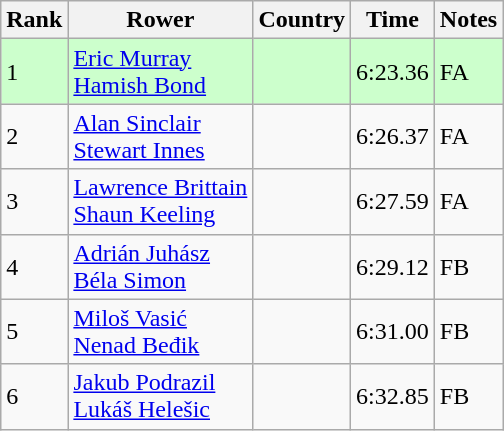<table class="wikitable">
<tr>
<th>Rank</th>
<th>Rower</th>
<th>Country</th>
<th>Time</th>
<th>Notes</th>
</tr>
<tr bgcolor=ccffcc>
<td>1</td>
<td><a href='#'>Eric Murray</a><br><a href='#'>Hamish Bond</a></td>
<td></td>
<td>6:23.36</td>
<td>FA</td>
</tr>
<tr -bgcolor=ccffcc>
<td>2</td>
<td><a href='#'>Alan Sinclair</a><br><a href='#'>Stewart Innes</a></td>
<td></td>
<td>6:26.37</td>
<td>FA</td>
</tr>
<tr -bgcolor=ccffcc>
<td>3</td>
<td><a href='#'>Lawrence Brittain</a><br><a href='#'>Shaun Keeling</a></td>
<td></td>
<td>6:27.59</td>
<td>FA</td>
</tr>
<tr ->
<td>4</td>
<td><a href='#'>Adrián Juhász</a><br><a href='#'>Béla Simon</a></td>
<td></td>
<td>6:29.12</td>
<td>FB</td>
</tr>
<tr ->
<td>5</td>
<td><a href='#'>Miloš Vasić</a><br><a href='#'>Nenad Beđik</a></td>
<td></td>
<td>6:31.00</td>
<td>FB</td>
</tr>
<tr ->
<td>6</td>
<td><a href='#'>Jakub Podrazil</a><br><a href='#'>Lukáš Helešic</a></td>
<td></td>
<td>6:32.85</td>
<td>FB</td>
</tr>
</table>
